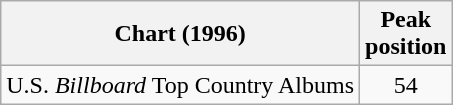<table class="wikitable">
<tr>
<th>Chart (1996)</th>
<th>Peak<br>position</th>
</tr>
<tr>
<td>U.S. <em>Billboard</em> Top Country Albums</td>
<td align="center">54</td>
</tr>
</table>
